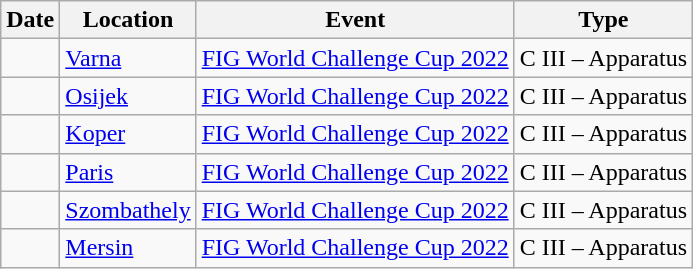<table class="wikitable sortable">
<tr>
<th>Date</th>
<th>Location</th>
<th>Event</th>
<th>Type</th>
</tr>
<tr>
<td></td>
<td> <a href='#'>Varna</a></td>
<td><a href='#'>FIG World Challenge Cup 2022</a></td>
<td>C III – Apparatus</td>
</tr>
<tr>
<td></td>
<td> <a href='#'>Osijek</a></td>
<td><a href='#'>FIG World Challenge Cup 2022</a></td>
<td>C III – Apparatus</td>
</tr>
<tr>
<td></td>
<td> <a href='#'>Koper</a></td>
<td><a href='#'>FIG World Challenge Cup 2022</a></td>
<td>C III – Apparatus</td>
</tr>
<tr>
<td></td>
<td> <a href='#'>Paris</a></td>
<td><a href='#'>FIG World Challenge Cup 2022</a></td>
<td>C III – Apparatus</td>
</tr>
<tr>
<td></td>
<td> <a href='#'>Szombathely</a></td>
<td><a href='#'>FIG World Challenge Cup 2022</a></td>
<td>C III – Apparatus</td>
</tr>
<tr>
<td></td>
<td> <a href='#'>Mersin</a></td>
<td><a href='#'>FIG World Challenge Cup 2022</a></td>
<td>C III – Apparatus</td>
</tr>
</table>
